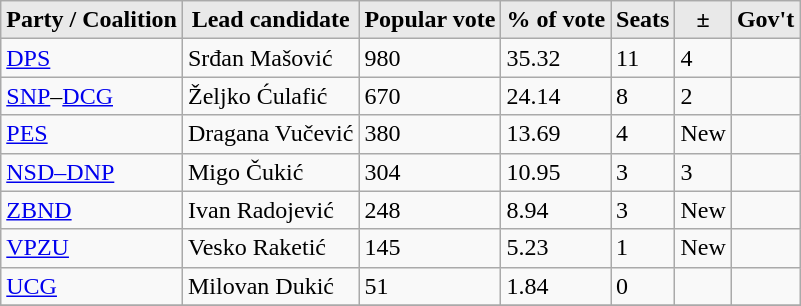<table class="wikitable sortable">
<tr>
<th style="background-color:#E9E9E9">Party / Coalition</th>
<th style="background-color:#E9E9E9">Lead candidate</th>
<th style="background-color:#E9E9E9">Popular vote</th>
<th style="background-color:#E9E9E9">% of vote</th>
<th style="background-color:#E9E9E9">Seats</th>
<th style="background-color:#E9E9E9">±</th>
<th style="background-color:#E9E9E9">Gov't</th>
</tr>
<tr>
<td align="left"><a href='#'>DPS</a></td>
<td>Srđan Mašović</td>
<td>980</td>
<td>35.32</td>
<td>11</td>
<td>4</td>
<td></td>
</tr>
<tr>
<td align="left"><a href='#'>SNP</a>–<a href='#'>DCG</a></td>
<td>Željko Ćulafić</td>
<td>670</td>
<td>24.14</td>
<td>8</td>
<td>2</td>
<td></td>
</tr>
<tr>
<td align="left"><a href='#'>PES</a></td>
<td>Dragana Vučević</td>
<td>380</td>
<td>13.69</td>
<td>4</td>
<td>New</td>
<td></td>
</tr>
<tr>
<td align="left"><a href='#'>NSD–DNP</a></td>
<td>Migo Čukić</td>
<td>304</td>
<td>10.95</td>
<td>3</td>
<td>3</td>
<td></td>
</tr>
<tr>
<td align="left"><a href='#'>ZBND</a></td>
<td>Ivan Radojević</td>
<td>248</td>
<td>8.94</td>
<td>3</td>
<td>New</td>
<td></td>
</tr>
<tr>
<td align="left"><a href='#'>VPZU</a></td>
<td>Vesko Raketić</td>
<td>145</td>
<td>5.23</td>
<td>1</td>
<td>New</td>
<td></td>
</tr>
<tr>
<td align="left"><a href='#'>UCG</a></td>
<td>Milovan Dukić</td>
<td>51</td>
<td>1.84</td>
<td>0</td>
<td></td>
<td></td>
</tr>
<tr>
</tr>
</table>
